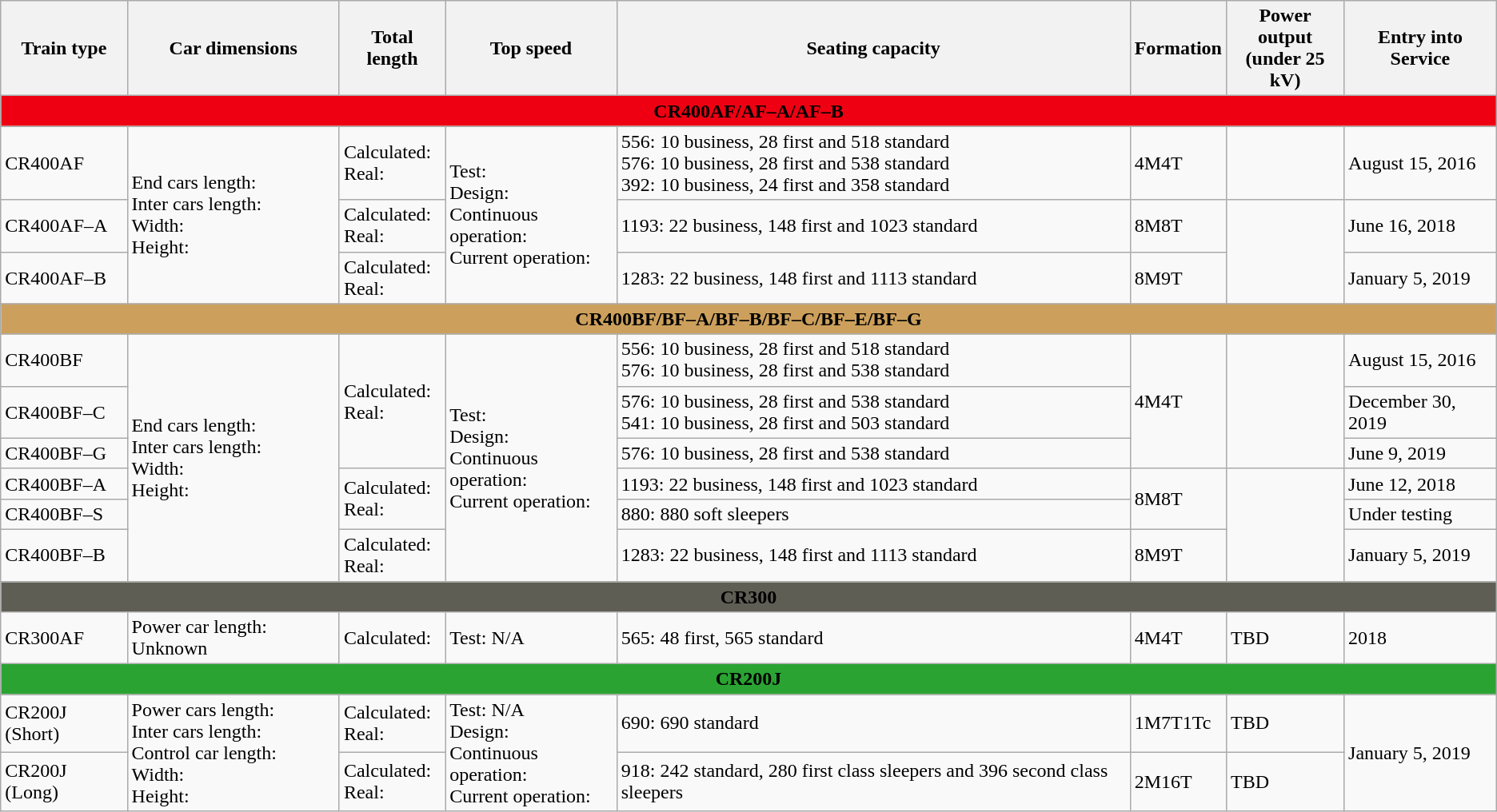<table class="wikitable">
<tr>
<th>Train type</th>
<th>Car dimensions</th>
<th>Total length</th>
<th>Top speed</th>
<th>Seating capacity</th>
<th>Formation</th>
<th>Power output<br>(under 25 kV)</th>
<th>Entry into Service</th>
</tr>
<tr align="center" bgcolor="#ee0012">
<td colspan = 8><span><strong>CR400AF/AF–A/AF–B</strong></span></td>
</tr>
<tr>
<td>CR400AF</td>
<td rowspan="3">End cars length: <br>Inter cars length: <br>Width: <br>Height: </td>
<td>Calculated: <br>Real: </td>
<td rowspan="3">Test: <br>Design: <br>Continuous operation: <br>Current operation: </td>
<td>556: 10 business, 28 first and 518 standard<br>576: 10 business, 28 first and 538 standard<br>392: 10 business, 24 first and 358 standard</td>
<td>4M4T</td>
<td></td>
<td>August 15, 2016</td>
</tr>
<tr>
<td>CR400AF–A</td>
<td>Calculated: <br>Real: </td>
<td>1193: 22 business, 148 first and 1023 standard</td>
<td>8M8T</td>
<td rowspan="2"></td>
<td>June 16, 2018</td>
</tr>
<tr>
<td>CR400AF–B</td>
<td>Calculated: <br>Real: </td>
<td>1283: 22 business, 148 first and 1113 standard</td>
<td>8M9T</td>
<td>January 5, 2019</td>
</tr>
<tr align="center" bgcolor="#cca05c">
<td colspan = 8><span><strong>CR400BF/BF–A/BF–B/BF–C/BF–E/BF–G</strong></span></td>
</tr>
<tr>
<td>CR400BF</td>
<td rowspan="6">End cars length: <br>Inter cars length: <br>Width: <br>Height: </td>
<td rowspan="3">Calculated: <br>Real: </td>
<td rowspan="6">Test: <br>Design: <br>Continuous operation: <br>Current operation: </td>
<td>556: 10 business, 28 first and 518 standard<br>576: 10 business, 28 first and 538 standard</td>
<td rowspan="3">4M4T</td>
<td rowspan="3"></td>
<td>August 15, 2016</td>
</tr>
<tr>
<td>CR400BF–C</td>
<td>576: 10 business, 28 first and 538 standard<br>541: 10 business, 28 first and 503 standard</td>
<td>December 30, 2019</td>
</tr>
<tr>
<td>CR400BF–G</td>
<td>576: 10 business, 28 first and 538 standard</td>
<td>June 9, 2019</td>
</tr>
<tr>
<td>CR400BF–A</td>
<td rowspan="2">Calculated: <br>Real: </td>
<td>1193: 22 business, 148 first and 1023 standard</td>
<td rowspan="2">8M8T</td>
<td rowspan="3"></td>
<td>June 12, 2018</td>
</tr>
<tr>
<td>CR400BF–S</td>
<td>880: 880 soft sleepers</td>
<td>Under testing</td>
</tr>
<tr>
<td>CR400BF–B</td>
<td>Calculated: <br>Real: </td>
<td>1283: 22 business, 148 first and 1113 standard</td>
<td>8M9T</td>
<td>January 5, 2019</td>
</tr>
<tr align="center" bgcolor="#5E5E55">
<td colspan = 8><span><strong>CR300</strong></span></td>
</tr>
<tr>
<td>CR300AF</td>
<td>Power car length: Unknown</td>
<td>Calculated: </td>
<td>Test: N/A</td>
<td>565: 48 first, 565 standard</td>
<td>4M4T</td>
<td>TBD</td>
<td>2018</td>
</tr>
<tr align="center" bgcolor="#2aa332">
<td colspan = 8><span><strong>CR200J</strong></span></td>
</tr>
<tr>
<td>CR200J (Short)</td>
<td rowspan="2">Power cars length: <br>Inter cars length: <br>Control car length: <br>Width: <br>Height: </td>
<td>Calculated: <br>Real: </td>
<td rowspan="2">Test: N/A<br>Design: <br>Continuous operation: <br>Current operation: </td>
<td>690: 690 standard</td>
<td>1M7T1Tc</td>
<td>TBD</td>
<td rowspan="2">January 5, 2019</td>
</tr>
<tr>
<td>CR200J (Long)</td>
<td>Calculated: <br>Real: </td>
<td>918: 242 standard, 280 first class sleepers and 396 second class sleepers</td>
<td>2M16T</td>
<td>TBD</td>
</tr>
</table>
